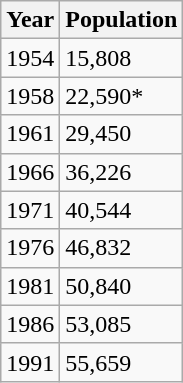<table class="wikitable">
<tr>
<th>Year</th>
<th>Population</th>
</tr>
<tr>
<td>1954</td>
<td>15,808</td>
</tr>
<tr>
<td>1958</td>
<td>22,590*</td>
</tr>
<tr>
<td>1961</td>
<td>29,450</td>
</tr>
<tr>
<td>1966</td>
<td>36,226</td>
</tr>
<tr>
<td>1971</td>
<td>40,544</td>
</tr>
<tr>
<td>1976</td>
<td>46,832</td>
</tr>
<tr>
<td>1981</td>
<td>50,840</td>
</tr>
<tr>
<td>1986</td>
<td>53,085</td>
</tr>
<tr>
<td>1991</td>
<td>55,659</td>
</tr>
</table>
